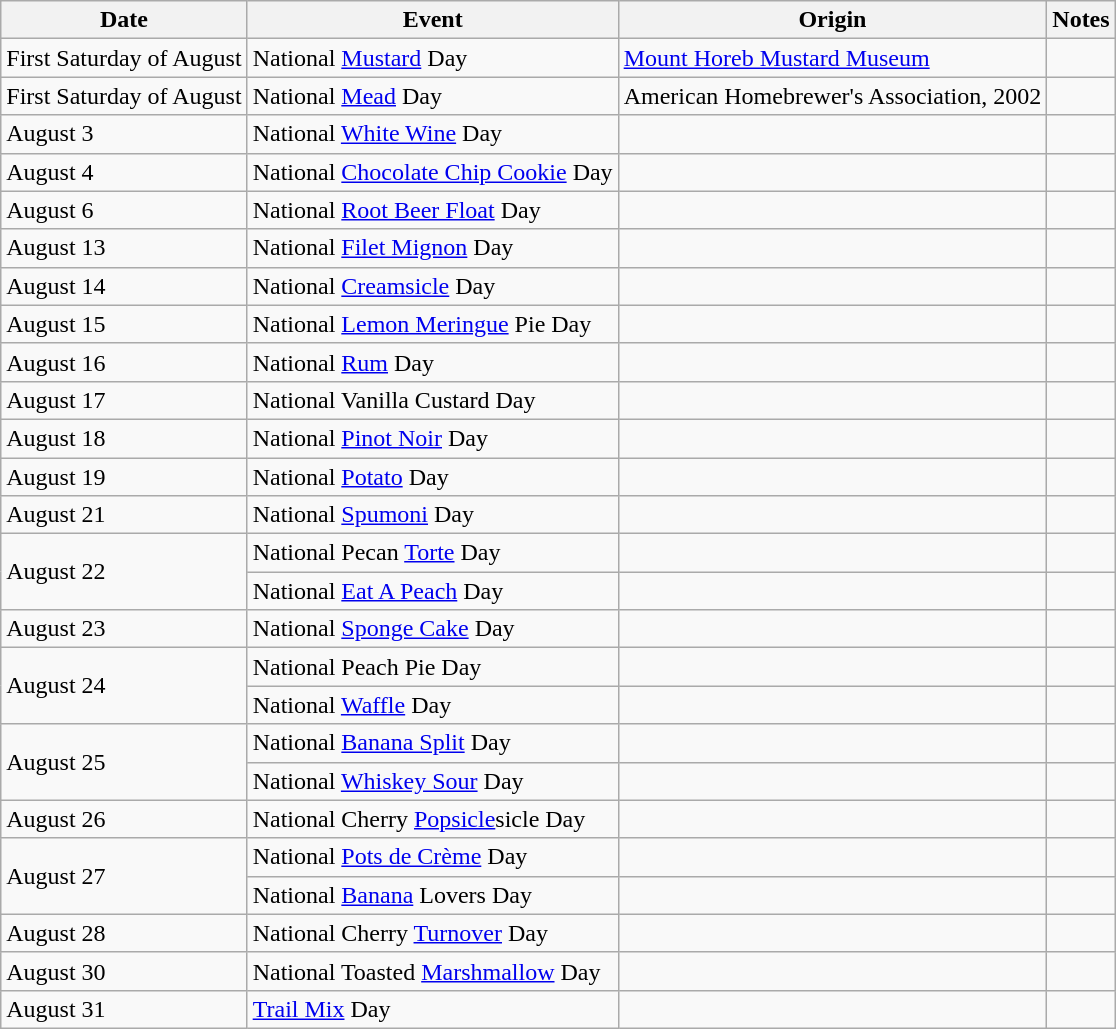<table class="wikitable sortable">
<tr>
<th>Date</th>
<th>Event</th>
<th>Origin</th>
<th>Notes</th>
</tr>
<tr>
<td>First Saturday of August</td>
<td>National <a href='#'>Mustard</a> Day</td>
<td><a href='#'>Mount Horeb Mustard Museum</a></td>
<td></td>
</tr>
<tr>
<td>First Saturday of August</td>
<td>National <a href='#'>Mead</a> Day</td>
<td>American Homebrewer's Association, 2002</td>
<td></td>
</tr>
<tr>
<td>August 3</td>
<td>National <a href='#'>White Wine</a> Day</td>
<td></td>
<td></td>
</tr>
<tr>
<td><span>August 4</span></td>
<td>National <a href='#'>Chocolate Chip Cookie</a> Day</td>
<td></td>
<td></td>
</tr>
<tr>
<td>August 6</td>
<td>National <a href='#'>Root Beer Float</a> Day</td>
<td></td>
<td></td>
</tr>
<tr>
<td>August 13</td>
<td>National <a href='#'>Filet Mignon</a> Day</td>
<td></td>
<td></td>
</tr>
<tr>
<td>August 14</td>
<td>National <a href='#'>Creamsicle</a> Day</td>
<td></td>
<td></td>
</tr>
<tr>
<td>August 15</td>
<td>National <a href='#'>Lemon Meringue</a> Pie Day</td>
<td></td>
<td></td>
</tr>
<tr>
<td>August 16</td>
<td>National <a href='#'>Rum</a> Day</td>
<td></td>
<td></td>
</tr>
<tr>
<td>August 17</td>
<td>National Vanilla Custard Day</td>
<td></td>
<td></td>
</tr>
<tr>
<td>August 18</td>
<td>National <a href='#'>Pinot Noir</a> Day</td>
<td></td>
<td></td>
</tr>
<tr>
<td>August 19</td>
<td>National <a href='#'>Potato</a> Day</td>
<td></td>
<td></td>
</tr>
<tr>
<td>August 21</td>
<td>National <a href='#'>Spumoni</a> Day</td>
<td></td>
<td></td>
</tr>
<tr>
<td rowspan="2">August 22</td>
<td>National Pecan <a href='#'>Torte</a> Day</td>
<td></td>
<td></td>
</tr>
<tr>
<td>National <a href='#'>Eat A Peach</a> Day</td>
<td></td>
<td></td>
</tr>
<tr>
<td>August 23</td>
<td>National <a href='#'>Sponge Cake</a> Day</td>
<td></td>
<td></td>
</tr>
<tr>
<td rowspan="2">August 24</td>
<td>National Peach Pie Day</td>
<td></td>
<td></td>
</tr>
<tr>
<td>National <a href='#'>Waffle</a> Day</td>
<td></td>
<td></td>
</tr>
<tr>
<td rowspan="2">August 25</td>
<td>National <a href='#'>Banana Split</a> Day</td>
<td></td>
<td></td>
</tr>
<tr>
<td>National <a href='#'>Whiskey Sour</a> Day</td>
<td></td>
<td></td>
</tr>
<tr>
<td>August 26</td>
<td>National Cherry <a href='#'>Popsicle</a>sicle Day</td>
<td></td>
<td></td>
</tr>
<tr>
<td rowspan="2">August 27</td>
<td>National <a href='#'>Pots de Crème</a> Day</td>
<td></td>
<td></td>
</tr>
<tr>
<td>National <a href='#'>Banana</a> Lovers Day</td>
<td></td>
<td></td>
</tr>
<tr>
<td>August 28</td>
<td>National Cherry <a href='#'>Turnover</a> Day</td>
<td></td>
<td></td>
</tr>
<tr>
<td>August 30</td>
<td>National Toasted <a href='#'>Marshmallow</a> Day</td>
<td></td>
<td></td>
</tr>
<tr>
<td>August 31</td>
<td><a href='#'>Trail Mix</a> Day</td>
<td></td>
<td></td>
</tr>
</table>
